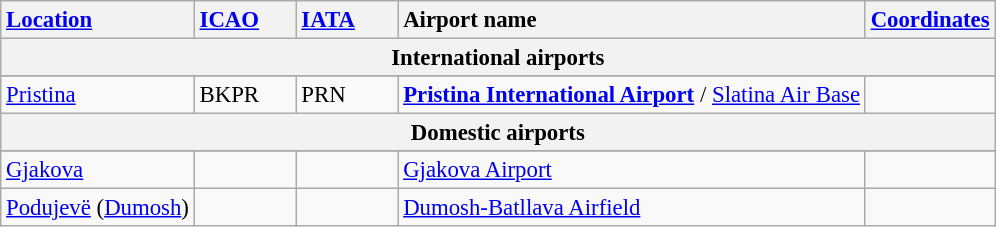<table class="wikitable sortable" style="font-size:95%;">
<tr>
<th style="text-align:left; white-space:nowrap;"><a href='#'>Location</a></th>
<th style="text-align:left; width:4em;"><a href='#'>ICAO</a></th>
<th style="text-align:left; width:4em;"><a href='#'>IATA</a></th>
<th style="text-align:left; white-space:nowrap;">Airport name</th>
<th style="text-align:left;"><a href='#'>Coordinates</a></th>
</tr>
<tr>
<th colspan=5>International airports</th>
</tr>
<tr>
</tr>
<tr valign=top>
<td><a href='#'>Pristina</a></td>
<td>BKPR</td>
<td>PRN </td>
<td><strong><a href='#'>Pristina International Airport</a></strong> / <a href='#'>Slatina Air Base</a></td>
<td><small></small></td>
</tr>
<tr>
<th colspan=5>Domestic airports</th>
</tr>
<tr>
</tr>
<tr valign=top>
<td><a href='#'>Gjakova</a></td>
<td></td>
<td></td>
<td><a href='#'>Gjakova Airport</a></td>
<td><small></small></td>
</tr>
<tr valign=top>
<td><a href='#'>Podujevë</a> (<a href='#'>Dumosh</a>)</td>
<td></td>
<td></td>
<td><a href='#'>Dumosh-Batllava Airfield</a></td>
<td><small></small></td>
</tr>
</table>
